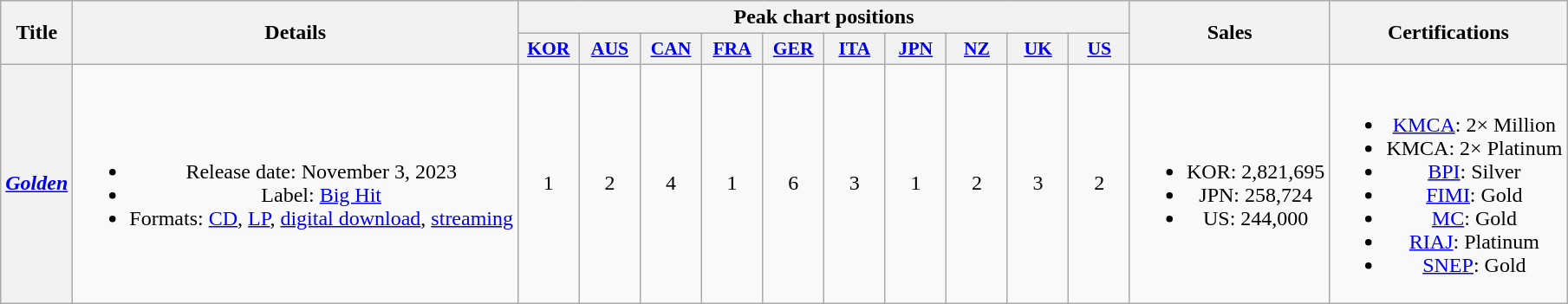<table class="wikitable plainrowheaders" style="text-align:center">
<tr>
<th scope="col" rowspan="2">Title</th>
<th scope="col" rowspan="2">Details</th>
<th scope="col" colspan="10">Peak chart positions</th>
<th scope="col" rowspan="2">Sales</th>
<th scope="col" rowspan="2">Certifications</th>
</tr>
<tr>
<th scope="col" style="width:2.8em;font-size:90%;"><a href='#'>KOR</a><br></th>
<th scope="col" style="width:2.8em;font-size:90%;"><a href='#'>AUS</a><br></th>
<th scope="col" style="width:2.8em;font-size:90%;"><a href='#'>CAN</a><br></th>
<th scope="col" style="width:2.8em;font-size:90%;"><a href='#'>FRA</a><br></th>
<th scope="col" style="width:2.8em;font-size:90%;"><a href='#'>GER</a><br></th>
<th scope="col" style="width:2.8em;font-size:90%;"><a href='#'>ITA</a><br></th>
<th scope="col" style="width:2.8em;font-size:90%;"><a href='#'>JPN</a><br></th>
<th scope="col" style="width:2.8em;font-size:90%;"><a href='#'>NZ</a><br></th>
<th scope="col" style="width:2.8em;font-size:90%;"><a href='#'>UK</a><br></th>
<th scope="col" style="width:2.8em;font-size:90%;"><a href='#'>US</a><br></th>
</tr>
<tr>
<th scope="row"><em><a href='#'>Golden</a></em></th>
<td><br><ul><li>Release date: November 3, 2023</li><li>Label: <a href='#'>Big Hit</a></li><li>Formats: <a href='#'>CD</a>, <a href='#'>LP</a>, <a href='#'>digital download</a>, <a href='#'>streaming</a></li></ul></td>
<td>1</td>
<td>2</td>
<td>4</td>
<td>1</td>
<td>6</td>
<td>3</td>
<td>1</td>
<td>2</td>
<td>3</td>
<td>2</td>
<td><br><ul><li>KOR: 2,821,695</li><li>JPN: 258,724</li><li>US: 244,000</li></ul></td>
<td><br><ul><li><a href='#'>KMCA</a>: 2× Million</li><li>KMCA: 2× Platinum</li><li><a href='#'>BPI</a>: Silver</li><li><a href='#'>FIMI</a>: Gold</li><li><a href='#'>MC</a>: Gold</li><li><a href='#'>RIAJ</a>: Platinum</li><li><a href='#'>SNEP</a>: Gold</li></ul></td>
</tr>
</table>
